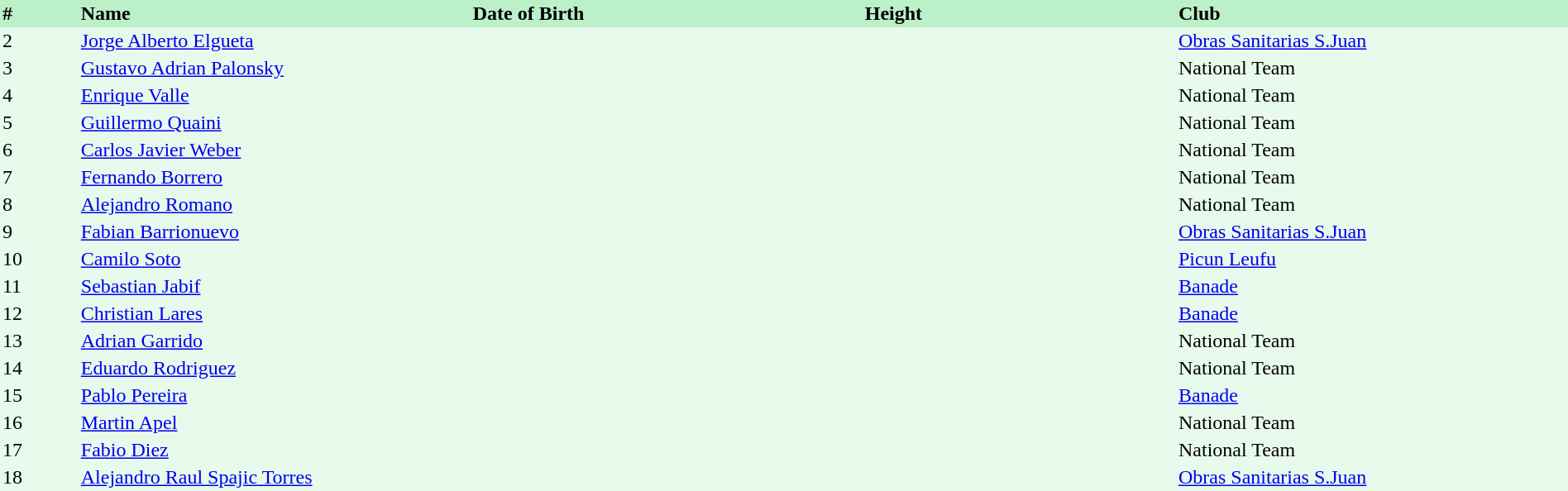<table border=0 cellpadding=2 cellspacing=0  |- bgcolor=#E7FAEC style=text-align:left; font-size:90%; width=100%>
<tr style="background:#bbf0c9;">
<th width=5%>#</th>
<th style="width:25%; text-align:left;">Name</th>
<th width=25%>Date of Birth</th>
<th width=20%>Height</th>
<th width=25%>Club</th>
</tr>
<tr>
<td>2</td>
<td><a href='#'>Jorge Alberto Elgueta</a></td>
<td></td>
<td></td>
<td><a href='#'>Obras Sanitarias S.Juan</a></td>
</tr>
<tr>
<td>3</td>
<td><a href='#'>Gustavo Adrian Palonsky</a></td>
<td></td>
<td></td>
<td>National Team</td>
</tr>
<tr>
<td>4</td>
<td><a href='#'>Enrique Valle</a></td>
<td></td>
<td></td>
<td>National Team</td>
</tr>
<tr>
<td>5</td>
<td><a href='#'>Guillermo Quaini</a></td>
<td></td>
<td></td>
<td>National Team</td>
</tr>
<tr>
<td>6</td>
<td><a href='#'>Carlos Javier Weber</a></td>
<td></td>
<td></td>
<td>National Team</td>
</tr>
<tr>
<td>7</td>
<td><a href='#'>Fernando Borrero</a></td>
<td></td>
<td></td>
<td>National Team</td>
</tr>
<tr>
<td>8</td>
<td><a href='#'>Alejandro Romano</a></td>
<td></td>
<td></td>
<td>National Team</td>
</tr>
<tr>
<td>9</td>
<td><a href='#'>Fabian Barrionuevo</a></td>
<td></td>
<td></td>
<td><a href='#'>Obras Sanitarias S.Juan</a></td>
</tr>
<tr>
<td>10</td>
<td><a href='#'>Camilo Soto</a></td>
<td></td>
<td></td>
<td><a href='#'>Picun Leufu</a></td>
</tr>
<tr>
<td>11</td>
<td><a href='#'>Sebastian Jabif</a></td>
<td></td>
<td></td>
<td><a href='#'>Banade</a></td>
</tr>
<tr>
<td>12</td>
<td><a href='#'>Christian Lares</a></td>
<td></td>
<td></td>
<td><a href='#'>Banade</a></td>
</tr>
<tr>
<td>13</td>
<td><a href='#'>Adrian Garrido</a></td>
<td></td>
<td></td>
<td>National Team</td>
</tr>
<tr>
<td>14</td>
<td><a href='#'>Eduardo Rodriguez</a></td>
<td></td>
<td></td>
<td>National Team</td>
</tr>
<tr>
<td>15</td>
<td><a href='#'>Pablo Pereira</a></td>
<td></td>
<td></td>
<td><a href='#'>Banade</a></td>
</tr>
<tr>
<td>16</td>
<td><a href='#'>Martin Apel</a></td>
<td></td>
<td></td>
<td>National Team</td>
</tr>
<tr>
<td>17</td>
<td><a href='#'>Fabio Diez</a></td>
<td></td>
<td></td>
<td>National Team</td>
</tr>
<tr>
<td>18</td>
<td><a href='#'>Alejandro Raul Spajic Torres</a></td>
<td></td>
<td></td>
<td><a href='#'>Obras Sanitarias S.Juan</a></td>
</tr>
</table>
